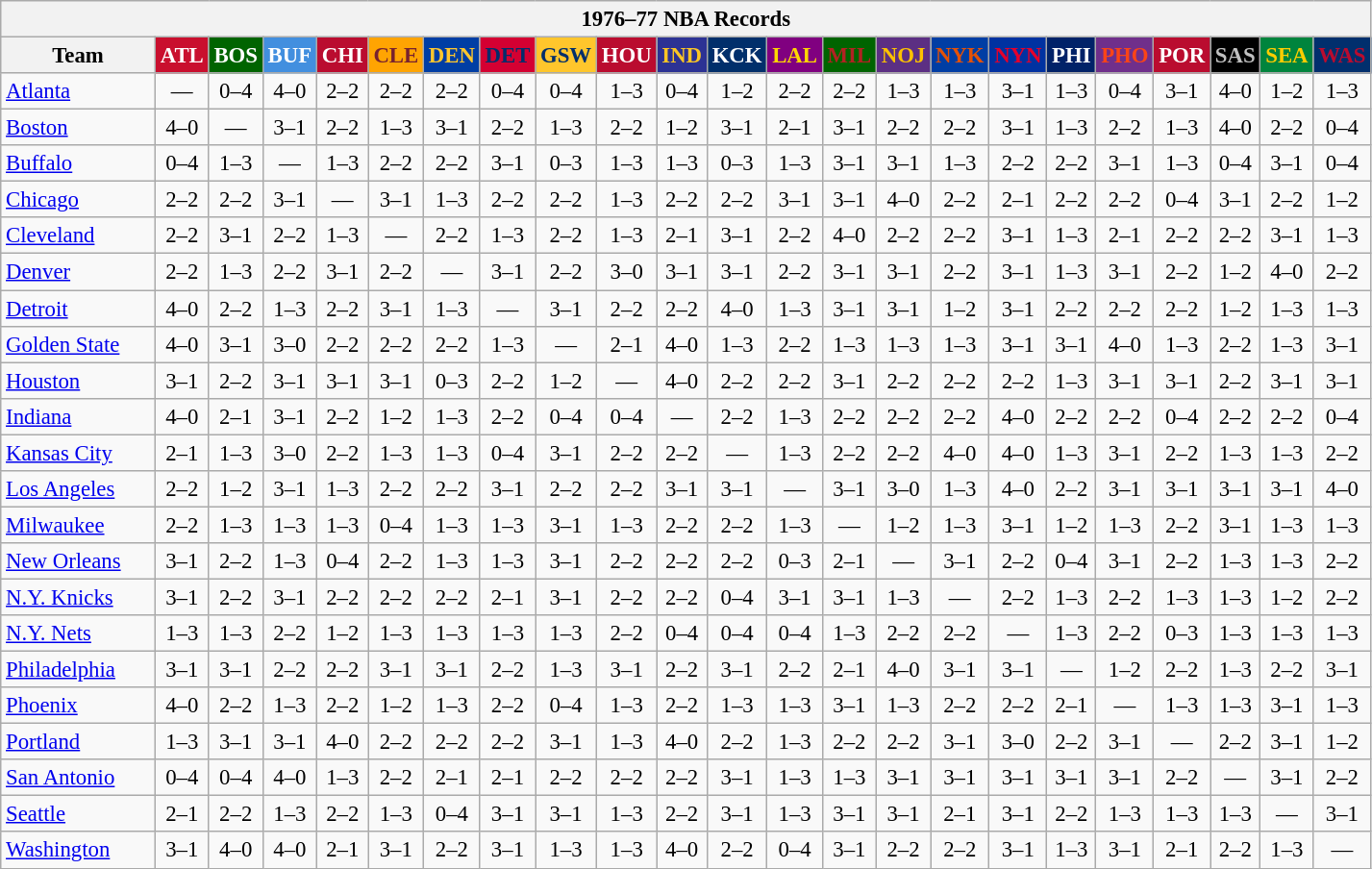<table class="wikitable" style="font-size:95%; text-align:center;">
<tr>
<th colspan=23>1976–77 NBA Records</th>
</tr>
<tr>
<th width=100>Team</th>
<th style="background:#C90F2E;color:#FFFFFF;width=35">ATL</th>
<th style="background:#006400;color:#FFFFFF;width=35">BOS</th>
<th style="background:#428FDF;color:#FFFFFF;width=35">BUF</th>
<th style="background:#BA0C2F;color:#FFFFFF;width=35">CHI</th>
<th style="background:#FFA402;color:#77222F;width=35">CLE</th>
<th style="background:#003EA4;color:#FFC72D;width=35">DEN</th>
<th style="background:#D40032;color:#012D6C;width=35">DET</th>
<th style="background:#FFC62C;color:#012F6B;width=35">GSW</th>
<th style="background:#BA0C2F;color:#FFFFFF;width=35">HOU</th>
<th style="background:#2C3294;color:#FCC624;width=35">IND</th>
<th style="background:#012F6B;color:#FFFFFF;width=35">KCK</th>
<th style="background:#800080;color:#FFD700;width=35">LAL</th>
<th style="background:#006400;color:#B22222;width=35">MIL</th>
<th style="background:#5C2F83;color:#FCC200;width=35">NOJ</th>
<th style="background:#003EA4;color:#E35208;width=35">NYK</th>
<th style="background:#0032A1;color:#E5002B;width=35">NYN</th>
<th style="background:#012268;color:#FFFFFF;width=35">PHI</th>
<th style="background:#702F8B;color:#FA4417;width=35">PHO</th>
<th style="background:#BA0C2F;color:#FFFFFF;width=35">POR</th>
<th style="background:#000000;color:#C0C0C0;width=35">SAS</th>
<th style="background:#00843D;color:#FFCD01;width=35">SEA</th>
<th style="background:#012F6D;color:#BA0C2F;width=35">WAS</th>
</tr>
<tr>
<td style="text-align:left;"><a href='#'>Atlanta</a></td>
<td>—</td>
<td>0–4</td>
<td>4–0</td>
<td>2–2</td>
<td>2–2</td>
<td>2–2</td>
<td>0–4</td>
<td>0–4</td>
<td>1–3</td>
<td>0–4</td>
<td>1–2</td>
<td>2–2</td>
<td>2–2</td>
<td>1–3</td>
<td>1–3</td>
<td>3–1</td>
<td>1–3</td>
<td>0–4</td>
<td>3–1</td>
<td>4–0</td>
<td>1–2</td>
<td>1–3</td>
</tr>
<tr>
<td style="text-align:left;"><a href='#'>Boston</a></td>
<td>4–0</td>
<td>—</td>
<td>3–1</td>
<td>2–2</td>
<td>1–3</td>
<td>3–1</td>
<td>2–2</td>
<td>1–3</td>
<td>2–2</td>
<td>1–2</td>
<td>3–1</td>
<td>2–1</td>
<td>3–1</td>
<td>2–2</td>
<td>2–2</td>
<td>3–1</td>
<td>1–3</td>
<td>2–2</td>
<td>1–3</td>
<td>4–0</td>
<td>2–2</td>
<td>0–4</td>
</tr>
<tr>
<td style="text-align:left;"><a href='#'>Buffalo</a></td>
<td>0–4</td>
<td>1–3</td>
<td>—</td>
<td>1–3</td>
<td>2–2</td>
<td>2–2</td>
<td>3–1</td>
<td>0–3</td>
<td>1–3</td>
<td>1–3</td>
<td>0–3</td>
<td>1–3</td>
<td>3–1</td>
<td>3–1</td>
<td>1–3</td>
<td>2–2</td>
<td>2–2</td>
<td>3–1</td>
<td>1–3</td>
<td>0–4</td>
<td>3–1</td>
<td>0–4</td>
</tr>
<tr>
<td style="text-align:left;"><a href='#'>Chicago</a></td>
<td>2–2</td>
<td>2–2</td>
<td>3–1</td>
<td>—</td>
<td>3–1</td>
<td>1–3</td>
<td>2–2</td>
<td>2–2</td>
<td>1–3</td>
<td>2–2</td>
<td>2–2</td>
<td>3–1</td>
<td>3–1</td>
<td>4–0</td>
<td>2–2</td>
<td>2–1</td>
<td>2–2</td>
<td>2–2</td>
<td>0–4</td>
<td>3–1</td>
<td>2–2</td>
<td>1–2</td>
</tr>
<tr>
<td style="text-align:left;"><a href='#'>Cleveland</a></td>
<td>2–2</td>
<td>3–1</td>
<td>2–2</td>
<td>1–3</td>
<td>—</td>
<td>2–2</td>
<td>1–3</td>
<td>2–2</td>
<td>1–3</td>
<td>2–1</td>
<td>3–1</td>
<td>2–2</td>
<td>4–0</td>
<td>2–2</td>
<td>2–2</td>
<td>3–1</td>
<td>1–3</td>
<td>2–1</td>
<td>2–2</td>
<td>2–2</td>
<td>3–1</td>
<td>1–3</td>
</tr>
<tr>
<td style="text-align:left;"><a href='#'>Denver</a></td>
<td>2–2</td>
<td>1–3</td>
<td>2–2</td>
<td>3–1</td>
<td>2–2</td>
<td>—</td>
<td>3–1</td>
<td>2–2</td>
<td>3–0</td>
<td>3–1</td>
<td>3–1</td>
<td>2–2</td>
<td>3–1</td>
<td>3–1</td>
<td>2–2</td>
<td>3–1</td>
<td>1–3</td>
<td>3–1</td>
<td>2–2</td>
<td>1–2</td>
<td>4–0</td>
<td>2–2</td>
</tr>
<tr>
<td style="text-align:left;"><a href='#'>Detroit</a></td>
<td>4–0</td>
<td>2–2</td>
<td>1–3</td>
<td>2–2</td>
<td>3–1</td>
<td>1–3</td>
<td>—</td>
<td>3–1</td>
<td>2–2</td>
<td>2–2</td>
<td>4–0</td>
<td>1–3</td>
<td>3–1</td>
<td>3–1</td>
<td>1–2</td>
<td>3–1</td>
<td>2–2</td>
<td>2–2</td>
<td>2–2</td>
<td>1–2</td>
<td>1–3</td>
<td>1–3</td>
</tr>
<tr>
<td style="text-align:left;"><a href='#'>Golden State</a></td>
<td>4–0</td>
<td>3–1</td>
<td>3–0</td>
<td>2–2</td>
<td>2–2</td>
<td>2–2</td>
<td>1–3</td>
<td>—</td>
<td>2–1</td>
<td>4–0</td>
<td>1–3</td>
<td>2–2</td>
<td>1–3</td>
<td>1–3</td>
<td>1–3</td>
<td>3–1</td>
<td>3–1</td>
<td>4–0</td>
<td>1–3</td>
<td>2–2</td>
<td>1–3</td>
<td>3–1</td>
</tr>
<tr>
<td style="text-align:left;"><a href='#'>Houston</a></td>
<td>3–1</td>
<td>2–2</td>
<td>3–1</td>
<td>3–1</td>
<td>3–1</td>
<td>0–3</td>
<td>2–2</td>
<td>1–2</td>
<td>—</td>
<td>4–0</td>
<td>2–2</td>
<td>2–2</td>
<td>3–1</td>
<td>2–2</td>
<td>2–2</td>
<td>2–2</td>
<td>1–3</td>
<td>3–1</td>
<td>3–1</td>
<td>2–2</td>
<td>3–1</td>
<td>3–1</td>
</tr>
<tr>
<td style="text-align:left;"><a href='#'>Indiana</a></td>
<td>4–0</td>
<td>2–1</td>
<td>3–1</td>
<td>2–2</td>
<td>1–2</td>
<td>1–3</td>
<td>2–2</td>
<td>0–4</td>
<td>0–4</td>
<td>—</td>
<td>2–2</td>
<td>1–3</td>
<td>2–2</td>
<td>2–2</td>
<td>2–2</td>
<td>4–0</td>
<td>2–2</td>
<td>2–2</td>
<td>0–4</td>
<td>2–2</td>
<td>2–2</td>
<td>0–4</td>
</tr>
<tr>
<td style="text-align:left;"><a href='#'>Kansas City</a></td>
<td>2–1</td>
<td>1–3</td>
<td>3–0</td>
<td>2–2</td>
<td>1–3</td>
<td>1–3</td>
<td>0–4</td>
<td>3–1</td>
<td>2–2</td>
<td>2–2</td>
<td>—</td>
<td>1–3</td>
<td>2–2</td>
<td>2–2</td>
<td>4–0</td>
<td>4–0</td>
<td>1–3</td>
<td>3–1</td>
<td>2–2</td>
<td>1–3</td>
<td>1–3</td>
<td>2–2</td>
</tr>
<tr>
<td style="text-align:left;"><a href='#'>Los Angeles</a></td>
<td>2–2</td>
<td>1–2</td>
<td>3–1</td>
<td>1–3</td>
<td>2–2</td>
<td>2–2</td>
<td>3–1</td>
<td>2–2</td>
<td>2–2</td>
<td>3–1</td>
<td>3–1</td>
<td>—</td>
<td>3–1</td>
<td>3–0</td>
<td>1–3</td>
<td>4–0</td>
<td>2–2</td>
<td>3–1</td>
<td>3–1</td>
<td>3–1</td>
<td>3–1</td>
<td>4–0</td>
</tr>
<tr>
<td style="text-align:left;"><a href='#'>Milwaukee</a></td>
<td>2–2</td>
<td>1–3</td>
<td>1–3</td>
<td>1–3</td>
<td>0–4</td>
<td>1–3</td>
<td>1–3</td>
<td>3–1</td>
<td>1–3</td>
<td>2–2</td>
<td>2–2</td>
<td>1–3</td>
<td>—</td>
<td>1–2</td>
<td>1–3</td>
<td>3–1</td>
<td>1–2</td>
<td>1–3</td>
<td>2–2</td>
<td>3–1</td>
<td>1–3</td>
<td>1–3</td>
</tr>
<tr>
<td style="text-align:left;"><a href='#'>New Orleans</a></td>
<td>3–1</td>
<td>2–2</td>
<td>1–3</td>
<td>0–4</td>
<td>2–2</td>
<td>1–3</td>
<td>1–3</td>
<td>3–1</td>
<td>2–2</td>
<td>2–2</td>
<td>2–2</td>
<td>0–3</td>
<td>2–1</td>
<td>—</td>
<td>3–1</td>
<td>2–2</td>
<td>0–4</td>
<td>3–1</td>
<td>2–2</td>
<td>1–3</td>
<td>1–3</td>
<td>2–2</td>
</tr>
<tr>
<td style="text-align:left;"><a href='#'>N.Y. Knicks</a></td>
<td>3–1</td>
<td>2–2</td>
<td>3–1</td>
<td>2–2</td>
<td>2–2</td>
<td>2–2</td>
<td>2–1</td>
<td>3–1</td>
<td>2–2</td>
<td>2–2</td>
<td>0–4</td>
<td>3–1</td>
<td>3–1</td>
<td>1–3</td>
<td>—</td>
<td>2–2</td>
<td>1–3</td>
<td>2–2</td>
<td>1–3</td>
<td>1–3</td>
<td>1–2</td>
<td>2–2</td>
</tr>
<tr>
<td style="text-align:left;"><a href='#'>N.Y. Nets</a></td>
<td>1–3</td>
<td>1–3</td>
<td>2–2</td>
<td>1–2</td>
<td>1–3</td>
<td>1–3</td>
<td>1–3</td>
<td>1–3</td>
<td>2–2</td>
<td>0–4</td>
<td>0–4</td>
<td>0–4</td>
<td>1–3</td>
<td>2–2</td>
<td>2–2</td>
<td>—</td>
<td>1–3</td>
<td>2–2</td>
<td>0–3</td>
<td>1–3</td>
<td>1–3</td>
<td>1–3</td>
</tr>
<tr>
<td style="text-align:left;"><a href='#'>Philadelphia</a></td>
<td>3–1</td>
<td>3–1</td>
<td>2–2</td>
<td>2–2</td>
<td>3–1</td>
<td>3–1</td>
<td>2–2</td>
<td>1–3</td>
<td>3–1</td>
<td>2–2</td>
<td>3–1</td>
<td>2–2</td>
<td>2–1</td>
<td>4–0</td>
<td>3–1</td>
<td>3–1</td>
<td>—</td>
<td>1–2</td>
<td>2–2</td>
<td>1–3</td>
<td>2–2</td>
<td>3–1</td>
</tr>
<tr>
<td style="text-align:left;"><a href='#'>Phoenix</a></td>
<td>4–0</td>
<td>2–2</td>
<td>1–3</td>
<td>2–2</td>
<td>1–2</td>
<td>1–3</td>
<td>2–2</td>
<td>0–4</td>
<td>1–3</td>
<td>2–2</td>
<td>1–3</td>
<td>1–3</td>
<td>3–1</td>
<td>1–3</td>
<td>2–2</td>
<td>2–2</td>
<td>2–1</td>
<td>—</td>
<td>1–3</td>
<td>1–3</td>
<td>3–1</td>
<td>1–3</td>
</tr>
<tr>
<td style="text-align:left;"><a href='#'>Portland</a></td>
<td>1–3</td>
<td>3–1</td>
<td>3–1</td>
<td>4–0</td>
<td>2–2</td>
<td>2–2</td>
<td>2–2</td>
<td>3–1</td>
<td>1–3</td>
<td>4–0</td>
<td>2–2</td>
<td>1–3</td>
<td>2–2</td>
<td>2–2</td>
<td>3–1</td>
<td>3–0</td>
<td>2–2</td>
<td>3–1</td>
<td>—</td>
<td>2–2</td>
<td>3–1</td>
<td>1–2</td>
</tr>
<tr>
<td style="text-align:left;"><a href='#'>San Antonio</a></td>
<td>0–4</td>
<td>0–4</td>
<td>4–0</td>
<td>1–3</td>
<td>2–2</td>
<td>2–1</td>
<td>2–1</td>
<td>2–2</td>
<td>2–2</td>
<td>2–2</td>
<td>3–1</td>
<td>1–3</td>
<td>1–3</td>
<td>3–1</td>
<td>3–1</td>
<td>3–1</td>
<td>3–1</td>
<td>3–1</td>
<td>2–2</td>
<td>—</td>
<td>3–1</td>
<td>2–2</td>
</tr>
<tr>
<td style="text-align:left;"><a href='#'>Seattle</a></td>
<td>2–1</td>
<td>2–2</td>
<td>1–3</td>
<td>2–2</td>
<td>1–3</td>
<td>0–4</td>
<td>3–1</td>
<td>3–1</td>
<td>1–3</td>
<td>2–2</td>
<td>3–1</td>
<td>1–3</td>
<td>3–1</td>
<td>3–1</td>
<td>2–1</td>
<td>3–1</td>
<td>2–2</td>
<td>1–3</td>
<td>1–3</td>
<td>1–3</td>
<td>—</td>
<td>3–1</td>
</tr>
<tr>
<td style="text-align:left;"><a href='#'>Washington</a></td>
<td>3–1</td>
<td>4–0</td>
<td>4–0</td>
<td>2–1</td>
<td>3–1</td>
<td>2–2</td>
<td>3–1</td>
<td>1–3</td>
<td>1–3</td>
<td>4–0</td>
<td>2–2</td>
<td>0–4</td>
<td>3–1</td>
<td>2–2</td>
<td>2–2</td>
<td>3–1</td>
<td>1–3</td>
<td>3–1</td>
<td>2–1</td>
<td>2–2</td>
<td>1–3</td>
<td>—</td>
</tr>
</table>
